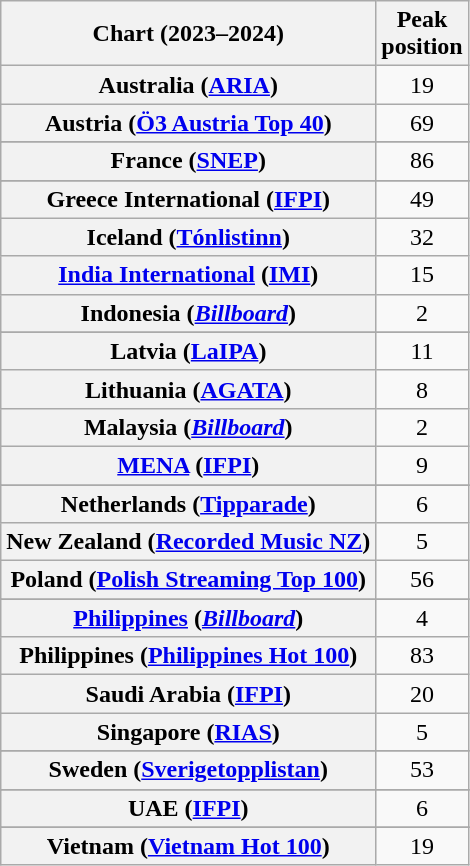<table class="wikitable sortable plainrowheaders" style="text-align:center">
<tr>
<th scope="col">Chart (2023–2024)</th>
<th scope="col">Peak<br>position</th>
</tr>
<tr>
<th scope="row">Australia (<a href='#'>ARIA</a>)</th>
<td>19</td>
</tr>
<tr>
<th scope="row">Austria (<a href='#'>Ö3 Austria Top 40</a>)</th>
<td>69</td>
</tr>
<tr>
</tr>
<tr>
</tr>
<tr>
<th scope="row">France (<a href='#'>SNEP</a>)</th>
<td>86</td>
</tr>
<tr>
</tr>
<tr>
<th scope="row">Greece International (<a href='#'>IFPI</a>)</th>
<td>49</td>
</tr>
<tr>
<th scope="row">Iceland (<a href='#'>Tónlistinn</a>)</th>
<td>32</td>
</tr>
<tr>
<th scope="row"><a href='#'>India International</a> (<a href='#'>IMI</a>)</th>
<td>15</td>
</tr>
<tr>
<th scope="row">Indonesia (<em><a href='#'>Billboard</a></em>)</th>
<td>2</td>
</tr>
<tr>
</tr>
<tr>
<th scope="row">Latvia (<a href='#'>LaIPA</a>)</th>
<td>11</td>
</tr>
<tr>
<th scope="row">Lithuania (<a href='#'>AGATA</a>)</th>
<td>8</td>
</tr>
<tr>
<th scope="row">Malaysia (<em><a href='#'>Billboard</a></em>)</th>
<td>2</td>
</tr>
<tr>
<th scope="row"><a href='#'>MENA</a> (<a href='#'>IFPI</a>)</th>
<td>9</td>
</tr>
<tr>
</tr>
<tr>
<th scope="row">Netherlands (<a href='#'>Tipparade</a>)</th>
<td>6</td>
</tr>
<tr>
<th scope="row">New Zealand (<a href='#'>Recorded Music NZ</a>)</th>
<td>5</td>
</tr>
<tr>
<th scope="row">Poland (<a href='#'>Polish Streaming Top 100</a>)</th>
<td>56</td>
</tr>
<tr>
</tr>
<tr>
<th scope="row"><a href='#'>Philippines</a> (<em><a href='#'>Billboard</a></em>)</th>
<td>4</td>
</tr>
<tr>
<th scope="row">Philippines (<a href='#'>Philippines Hot 100</a>)</th>
<td>83</td>
</tr>
<tr>
<th scope="row">Saudi Arabia (<a href='#'>IFPI</a>)</th>
<td>20</td>
</tr>
<tr>
<th scope="row">Singapore (<a href='#'>RIAS</a>)</th>
<td>5</td>
</tr>
<tr>
</tr>
<tr>
<th scope="row">Sweden (<a href='#'>Sverigetopplistan</a>)</th>
<td>53</td>
</tr>
<tr>
</tr>
<tr>
<th scope="row">UAE (<a href='#'>IFPI</a>)</th>
<td>6</td>
</tr>
<tr>
</tr>
<tr>
</tr>
<tr>
</tr>
<tr>
</tr>
<tr>
</tr>
<tr>
</tr>
<tr>
<th scope="row">Vietnam (<a href='#'>Vietnam Hot 100</a>)</th>
<td>19</td>
</tr>
</table>
